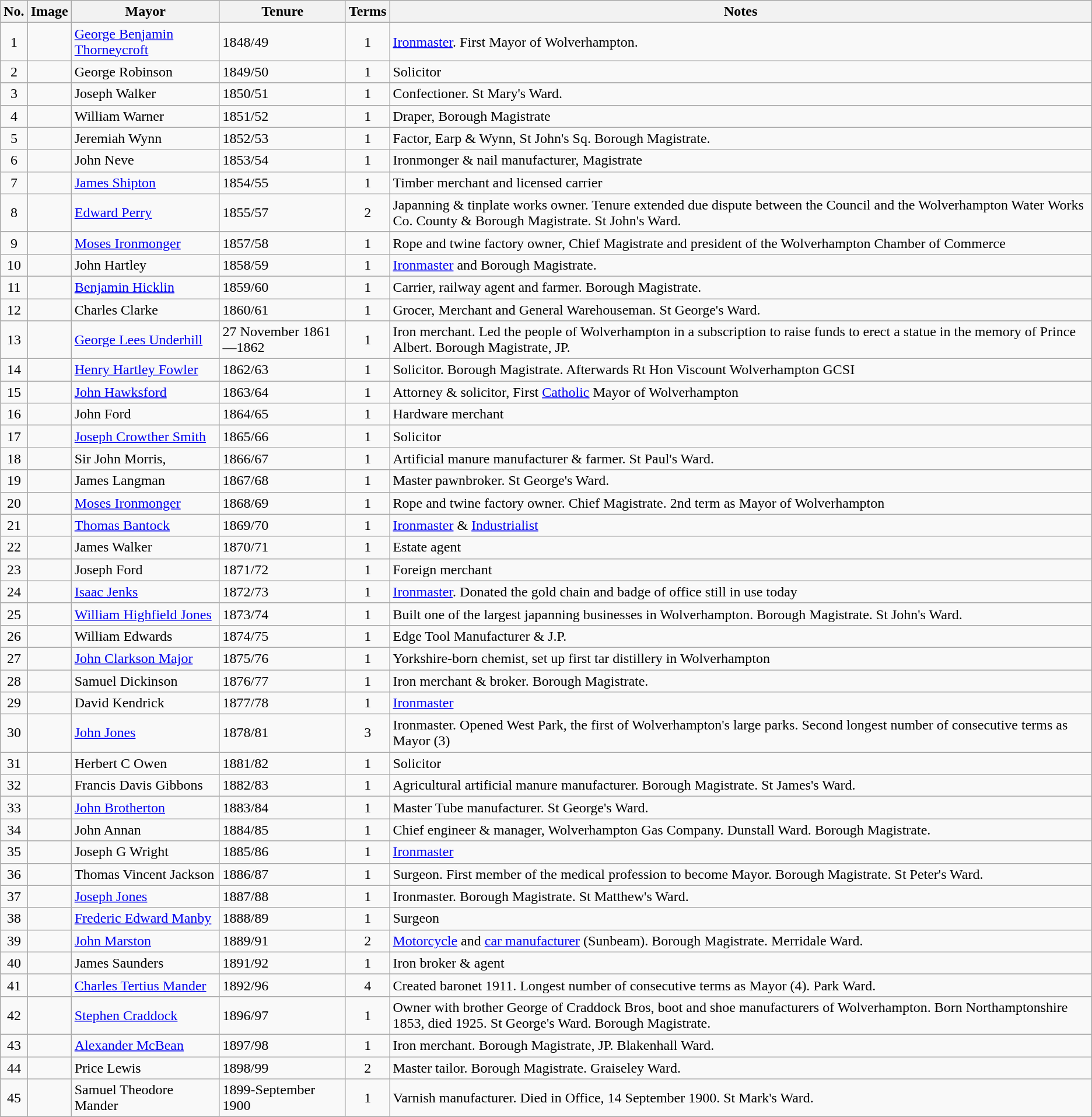<table class="wikitable">
<tr>
<th>No.</th>
<th>Image</th>
<th>Mayor</th>
<th>Tenure</th>
<th>Terms</th>
<th>Notes</th>
</tr>
<tr>
<td align=center>1</td>
<td></td>
<td><a href='#'>George Benjamin Thorneycroft</a></td>
<td>1848/49</td>
<td align=center>1</td>
<td><a href='#'>Ironmaster</a>. First Mayor of Wolverhampton.</td>
</tr>
<tr>
<td align=center>2</td>
<td></td>
<td>George Robinson</td>
<td>1849/50</td>
<td align=center>1</td>
<td>Solicitor</td>
</tr>
<tr>
<td align=center>3</td>
<td></td>
<td>Joseph Walker</td>
<td>1850/51</td>
<td align=center>1</td>
<td>Confectioner. St Mary's Ward.</td>
</tr>
<tr>
<td align=center>4</td>
<td></td>
<td>William Warner</td>
<td>1851/52</td>
<td align=center>1</td>
<td>Draper, Borough Magistrate</td>
</tr>
<tr ||>
<td align=center>5</td>
<td></td>
<td>Jeremiah Wynn</td>
<td>1852/53</td>
<td align=center>1</td>
<td>Factor, Earp & Wynn, St John's Sq. Borough Magistrate.</td>
</tr>
<tr>
<td align=center>6</td>
<td></td>
<td>John Neve</td>
<td>1853/54</td>
<td align=center>1</td>
<td>Ironmonger & nail manufacturer, Magistrate</td>
</tr>
<tr>
<td align=center>7</td>
<td></td>
<td><a href='#'>James Shipton</a></td>
<td>1854/55</td>
<td align=center>1</td>
<td>Timber merchant and licensed carrier</td>
</tr>
<tr>
<td align=center>8</td>
<td></td>
<td><a href='#'>Edward Perry</a></td>
<td>1855/57</td>
<td align=center>2</td>
<td>Japanning & tinplate works owner. Tenure extended due dispute between the Council and the Wolverhampton Water Works Co. County & Borough Magistrate. St John's Ward.</td>
</tr>
<tr>
<td align=center>9</td>
<td></td>
<td><a href='#'>Moses Ironmonger</a></td>
<td>1857/58</td>
<td align=center>1</td>
<td>Rope and twine factory owner, Chief Magistrate and president of the Wolverhampton Chamber of Commerce</td>
</tr>
<tr>
<td align=center>10</td>
<td></td>
<td>John Hartley</td>
<td>1858/59</td>
<td align=center>1</td>
<td><a href='#'>Ironmaster</a> and Borough Magistrate.</td>
</tr>
<tr>
<td align=center>11</td>
<td></td>
<td><a href='#'>Benjamin Hicklin</a></td>
<td>1859/60</td>
<td align=center>1</td>
<td>Carrier, railway agent and farmer. Borough Magistrate.</td>
</tr>
<tr>
<td align=center>12</td>
<td></td>
<td>Charles Clarke</td>
<td>1860/61</td>
<td align=center>1</td>
<td>Grocer, Merchant and General Warehouseman. St George's Ward.</td>
</tr>
<tr>
<td align=center>13</td>
<td></td>
<td><a href='#'>George Lees Underhill</a></td>
<td> 27 November 1861—1862</td>
<td align=center>1</td>
<td>Iron merchant. Led the people of Wolverhampton in a subscription to raise funds to erect a statue in the memory of Prince Albert. Borough Magistrate, JP.</td>
</tr>
<tr>
<td align=center>14</td>
<td></td>
<td><a href='#'>Henry Hartley Fowler</a></td>
<td>1862/63</td>
<td align=center>1</td>
<td>Solicitor. Borough Magistrate. Afterwards Rt Hon Viscount Wolverhampton GCSI</td>
</tr>
<tr>
<td align=center>15</td>
<td></td>
<td><a href='#'>John Hawksford</a></td>
<td>1863/64</td>
<td align=center>1</td>
<td>Attorney & solicitor, First <a href='#'>Catholic</a> Mayor of Wolverhampton</td>
</tr>
<tr>
<td align=center>16</td>
<td></td>
<td>John Ford</td>
<td>1864/65</td>
<td align=center>1</td>
<td>Hardware merchant</td>
</tr>
<tr>
<td align=center>17</td>
<td></td>
<td><a href='#'>Joseph Crowther Smith</a></td>
<td>1865/66</td>
<td align=center>1</td>
<td>Solicitor</td>
</tr>
<tr>
<td align=center>18</td>
<td></td>
<td>Sir John Morris,</td>
<td>1866/67</td>
<td align=center>1</td>
<td>Artificial manure manufacturer & farmer. St Paul's Ward.</td>
</tr>
<tr>
<td align=center>19</td>
<td></td>
<td>James Langman</td>
<td>1867/68</td>
<td align=center>1</td>
<td>Master pawnbroker. St George's Ward.</td>
</tr>
<tr>
<td align=center>20</td>
<td></td>
<td><a href='#'>Moses Ironmonger</a></td>
<td>1868/69</td>
<td align=center>1</td>
<td>Rope and twine factory owner. Chief Magistrate. 2nd term as Mayor of Wolverhampton</td>
</tr>
<tr>
<td align=center>21</td>
<td></td>
<td><a href='#'>Thomas Bantock</a></td>
<td>1869/70</td>
<td align=center>1</td>
<td><a href='#'>Ironmaster</a> & <a href='#'>Industrialist</a></td>
</tr>
<tr>
<td align=center>22</td>
<td></td>
<td>James Walker</td>
<td>1870/71</td>
<td align=center>1</td>
<td>Estate agent</td>
</tr>
<tr>
<td align=center>23</td>
<td></td>
<td>Joseph Ford</td>
<td>1871/72</td>
<td align=center>1</td>
<td>Foreign merchant</td>
</tr>
<tr>
<td align=center>24</td>
<td></td>
<td><a href='#'>Isaac Jenks</a></td>
<td>1872/73</td>
<td align=center>1</td>
<td><a href='#'>Ironmaster</a>. Donated the gold chain and badge of office still in use today</td>
</tr>
<tr>
<td align=center>25</td>
<td></td>
<td><a href='#'>William Highfield Jones</a></td>
<td>1873/74</td>
<td align=center>1</td>
<td>Built one of the largest japanning businesses in Wolverhampton. Borough Magistrate. St John's Ward.</td>
</tr>
<tr>
<td align=center>26</td>
<td></td>
<td>William Edwards</td>
<td>1874/75</td>
<td align=center>1</td>
<td>Edge Tool Manufacturer & J.P.</td>
</tr>
<tr>
<td align=center>27</td>
<td></td>
<td><a href='#'>John Clarkson Major</a></td>
<td>1875/76</td>
<td align=center>1</td>
<td>Yorkshire-born chemist, set up first tar distillery in Wolverhampton</td>
</tr>
<tr>
<td align=center>28</td>
<td></td>
<td>Samuel Dickinson</td>
<td>1876/77</td>
<td align=center>1</td>
<td>Iron merchant & broker. Borough Magistrate.</td>
</tr>
<tr>
<td align=center>29</td>
<td></td>
<td>David Kendrick</td>
<td>1877/78</td>
<td align=center>1</td>
<td><a href='#'>Ironmaster</a></td>
</tr>
<tr>
<td align=center>30</td>
<td></td>
<td><a href='#'>John Jones</a></td>
<td>1878/81</td>
<td align=center>3</td>
<td>Ironmaster. Opened West Park, the first of Wolverhampton's large parks. Second longest number of consecutive terms as Mayor (3)</td>
</tr>
<tr>
<td align=center>31</td>
<td></td>
<td>Herbert C Owen</td>
<td>1881/82</td>
<td align=center>1</td>
<td>Solicitor</td>
</tr>
<tr>
<td align=center>32</td>
<td></td>
<td>Francis Davis Gibbons</td>
<td>1882/83</td>
<td align=center>1</td>
<td>Agricultural artificial manure manufacturer. Borough Magistrate. St James's Ward.</td>
</tr>
<tr>
<td align=center>33</td>
<td></td>
<td><a href='#'>John Brotherton</a></td>
<td>1883/84</td>
<td align=center>1</td>
<td>Master Tube manufacturer. St George's Ward.</td>
</tr>
<tr>
<td align=center>34</td>
<td></td>
<td>John Annan</td>
<td>1884/85</td>
<td align=center>1</td>
<td>Chief engineer & manager, Wolverhampton Gas Company. Dunstall Ward. Borough Magistrate.</td>
</tr>
<tr>
<td align=center>35</td>
<td></td>
<td>Joseph G Wright</td>
<td>1885/86</td>
<td align=center>1</td>
<td><a href='#'>Ironmaster</a></td>
</tr>
<tr>
<td align=center>36</td>
<td></td>
<td>Thomas Vincent Jackson</td>
<td>1886/87</td>
<td align=center>1</td>
<td>Surgeon. First member of the medical profession to become Mayor. Borough Magistrate. St Peter's Ward.</td>
</tr>
<tr>
<td align=center>37</td>
<td></td>
<td><a href='#'>Joseph Jones</a></td>
<td>1887/88</td>
<td align=center>1</td>
<td>Ironmaster. Borough Magistrate. St Matthew's Ward.</td>
</tr>
<tr>
<td align=center>38</td>
<td></td>
<td><a href='#'>Frederic Edward Manby</a></td>
<td>1888/89</td>
<td align=center>1</td>
<td>Surgeon</td>
</tr>
<tr>
<td align=center>39</td>
<td></td>
<td><a href='#'>John Marston</a></td>
<td>1889/91</td>
<td align=center>2</td>
<td><a href='#'>Motorcycle</a> and <a href='#'>car manufacturer</a> (Sunbeam). Borough Magistrate. Merridale Ward.</td>
</tr>
<tr>
<td align=center>40</td>
<td></td>
<td>James Saunders</td>
<td>1891/92</td>
<td align=center>1</td>
<td>Iron broker & agent</td>
</tr>
<tr>
<td align=center>41</td>
<td></td>
<td><a href='#'>Charles Tertius Mander</a></td>
<td>1892/96</td>
<td align=center>4</td>
<td>Created baronet 1911. Longest number of consecutive terms as Mayor (4). Park Ward.</td>
</tr>
<tr>
<td align=center>42</td>
<td></td>
<td><a href='#'>Stephen Craddock</a></td>
<td>1896/97</td>
<td align=center>1</td>
<td>Owner with brother George of Craddock Bros, boot and shoe manufacturers of Wolverhampton. Born Northamptonshire 1853, died 1925. St George's Ward. Borough Magistrate.</td>
</tr>
<tr>
<td align=center>43</td>
<td></td>
<td><a href='#'>Alexander McBean</a></td>
<td>1897/98</td>
<td align=center>1</td>
<td>Iron merchant. Borough Magistrate, JP. Blakenhall Ward.</td>
</tr>
<tr>
<td align=center>44</td>
<td></td>
<td>Price Lewis</td>
<td>1898/99</td>
<td align=center>2</td>
<td>Master tailor. Borough Magistrate. Graiseley Ward.</td>
</tr>
<tr>
<td align=center>45</td>
<td></td>
<td>Samuel Theodore Mander</td>
<td>1899-September 1900</td>
<td align=center>1</td>
<td>Varnish manufacturer. Died in Office, 14 September 1900. St Mark's Ward.</td>
</tr>
</table>
